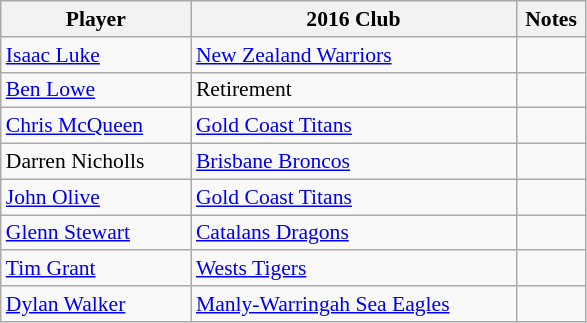<table class="wikitable" style="font-size:90%">
<tr style="background:#efefef;">
<th style="width:120px;">Player</th>
<th style="width:210px;">2016 Club</th>
<th style="width:40px;">Notes</th>
</tr>
<tr>
<td><a href='#'>Isaac Luke</a></td>
<td> <a href='#'>New Zealand Warriors</a></td>
<td></td>
</tr>
<tr>
<td><a href='#'>Ben Lowe</a></td>
<td>Retirement</td>
<td></td>
</tr>
<tr>
<td><a href='#'>Chris McQueen</a></td>
<td> <a href='#'>Gold Coast Titans</a></td>
<td></td>
</tr>
<tr>
<td>Darren Nicholls</td>
<td> <a href='#'>Brisbane Broncos</a></td>
<td></td>
</tr>
<tr>
<td><a href='#'>John Olive</a></td>
<td> <a href='#'>Gold Coast Titans</a></td>
<td></td>
</tr>
<tr>
<td><a href='#'>Glenn Stewart</a></td>
<td> <a href='#'>Catalans Dragons</a></td>
<td></td>
</tr>
<tr>
<td><a href='#'>Tim Grant</a></td>
<td> <a href='#'>Wests Tigers</a></td>
<td></td>
</tr>
<tr>
<td><a href='#'>Dylan Walker</a></td>
<td> <a href='#'>Manly-Warringah Sea Eagles</a></td>
<td></td>
</tr>
</table>
